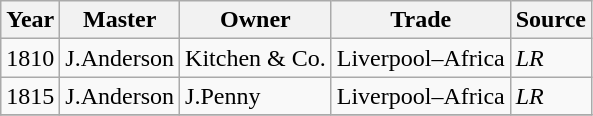<table class="wikitable">
<tr>
<th>Year</th>
<th>Master</th>
<th>Owner</th>
<th>Trade</th>
<th>Source</th>
</tr>
<tr>
<td>1810</td>
<td>J.Anderson</td>
<td>Kitchen & Co.</td>
<td>Liverpool–Africa</td>
<td><em>LR</em></td>
</tr>
<tr>
<td>1815</td>
<td>J.Anderson</td>
<td>J.Penny</td>
<td>Liverpool–Africa</td>
<td><em>LR</em></td>
</tr>
<tr>
</tr>
</table>
